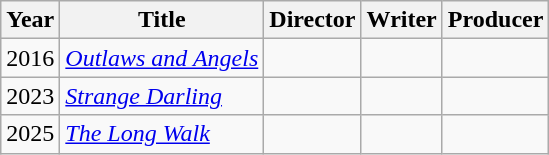<table class="wikitable plainrowheaders">
<tr>
<th scope="col">Year</th>
<th scope="col">Title</th>
<th>Director</th>
<th>Writer</th>
<th>Producer</th>
</tr>
<tr>
<td>2016</td>
<td><em><a href='#'>Outlaws and Angels</a></em></td>
<td></td>
<td></td>
<td></td>
</tr>
<tr>
<td>2023</td>
<td><em><a href='#'>Strange Darling</a></em></td>
<td></td>
<td></td>
<td></td>
</tr>
<tr>
<td>2025</td>
<td><em><a href='#'>The Long Walk</a></em></td>
<td></td>
<td></td>
<td></td>
</tr>
</table>
